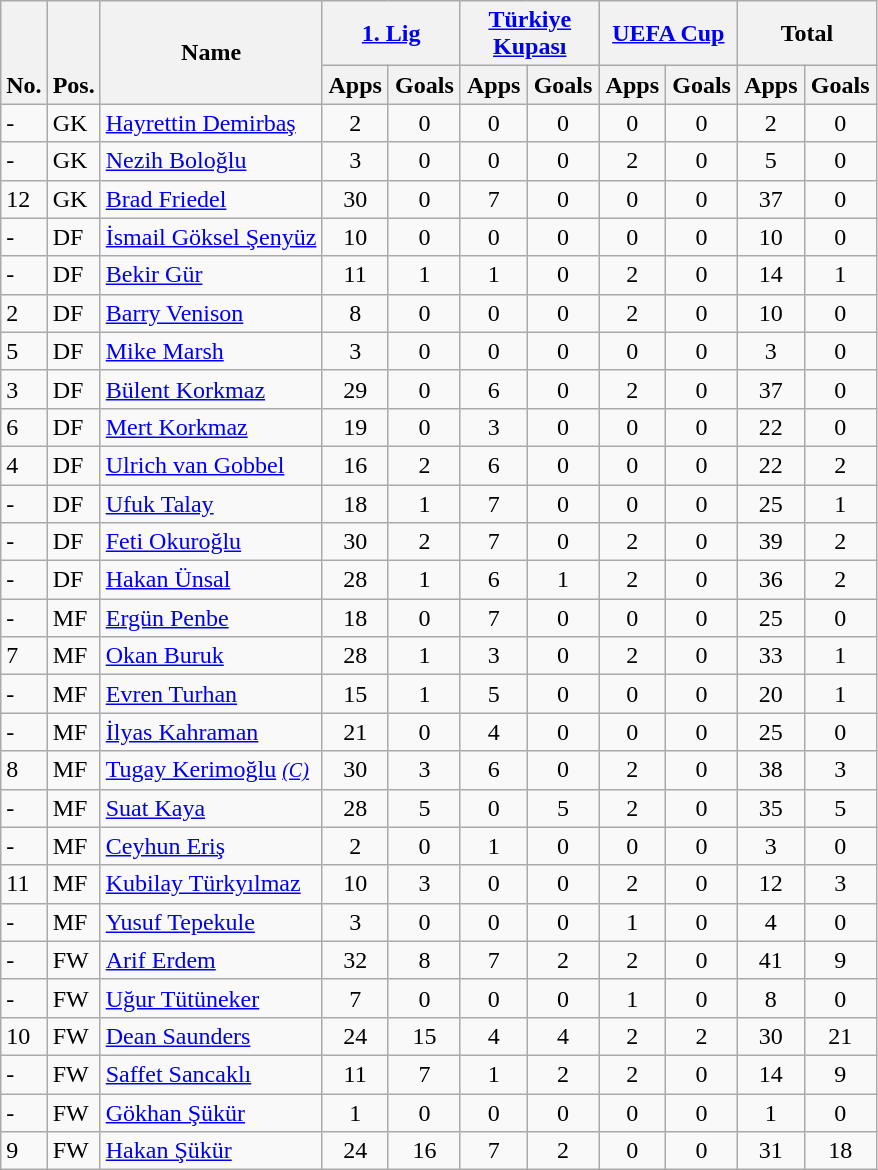<table class="wikitable" style="text-align:center">
<tr>
<th rowspan="2" style="vertical-align:bottom;">No.</th>
<th rowspan="2" style="vertical-align:bottom;">Pos.</th>
<th rowspan="2">Name</th>
<th colspan="2" style="width:85px;"><a href='#'>1. Lig</a></th>
<th colspan="2" style="width:85px;"><a href='#'>Türkiye Kupası</a></th>
<th colspan="2" style="width:85px;"><a href='#'>UEFA Cup</a></th>
<th colspan="2" style="width:85px;">Total</th>
</tr>
<tr>
<th>Apps</th>
<th>Goals</th>
<th>Apps</th>
<th>Goals</th>
<th>Apps</th>
<th>Goals</th>
<th>Apps</th>
<th>Goals</th>
</tr>
<tr>
<td align="left">-</td>
<td align="left">GK</td>
<td align="left"> <a href='#'>Hayrettin Demirbaş</a></td>
<td>2</td>
<td>0</td>
<td>0</td>
<td>0</td>
<td>0</td>
<td>0</td>
<td>2</td>
<td>0</td>
</tr>
<tr>
<td align="left">-</td>
<td align="left">GK</td>
<td align="left"> <a href='#'>Nezih Boloğlu</a></td>
<td>3</td>
<td>0</td>
<td>0</td>
<td>0</td>
<td>2</td>
<td>0</td>
<td>5</td>
<td>0</td>
</tr>
<tr>
<td align="left">12</td>
<td align="left">GK</td>
<td align="left"> <a href='#'>Brad Friedel</a></td>
<td>30</td>
<td>0</td>
<td>7</td>
<td>0</td>
<td>0</td>
<td>0</td>
<td>37</td>
<td>0</td>
</tr>
<tr>
<td align="left">-</td>
<td align="left">DF</td>
<td align="left"> <a href='#'>İsmail Göksel Şenyüz</a></td>
<td>10</td>
<td>0</td>
<td>0</td>
<td>0</td>
<td>0</td>
<td>0</td>
<td>10</td>
<td>0</td>
</tr>
<tr>
<td align="left">-</td>
<td align="left">DF</td>
<td align="left"> <a href='#'>Bekir Gür</a></td>
<td>11</td>
<td>1</td>
<td>1</td>
<td>0</td>
<td>2</td>
<td>0</td>
<td>14</td>
<td>1</td>
</tr>
<tr>
<td align="left">2</td>
<td align="left">DF</td>
<td align="left"> <a href='#'>Barry Venison</a></td>
<td>8</td>
<td>0</td>
<td>0</td>
<td>0</td>
<td>2</td>
<td>0</td>
<td>10</td>
<td>0</td>
</tr>
<tr>
<td align="left">5</td>
<td align="left">DF</td>
<td align="left"> <a href='#'>Mike Marsh</a></td>
<td>3</td>
<td>0</td>
<td>0</td>
<td>0</td>
<td>0</td>
<td>0</td>
<td>3</td>
<td>0</td>
</tr>
<tr>
<td align="left">3</td>
<td align="left">DF</td>
<td align="left"> <a href='#'>Bülent Korkmaz</a></td>
<td>29</td>
<td>0</td>
<td>6</td>
<td>0</td>
<td>2</td>
<td>0</td>
<td>37</td>
<td>0</td>
</tr>
<tr>
<td align="left">6</td>
<td align="left">DF</td>
<td align="left"> <a href='#'>Mert Korkmaz</a></td>
<td>19</td>
<td>0</td>
<td>3</td>
<td>0</td>
<td>0</td>
<td>0</td>
<td>22</td>
<td>0</td>
</tr>
<tr>
<td align="left">4</td>
<td align="left">DF</td>
<td align="left"> <a href='#'>Ulrich van Gobbel</a></td>
<td>16</td>
<td>2</td>
<td>6</td>
<td>0</td>
<td>0</td>
<td>0</td>
<td>22</td>
<td>2</td>
</tr>
<tr>
<td align="left">-</td>
<td align="left">DF</td>
<td align="left"> <a href='#'>Ufuk Talay</a></td>
<td>18</td>
<td>1</td>
<td>7</td>
<td>0</td>
<td>0</td>
<td>0</td>
<td>25</td>
<td>1</td>
</tr>
<tr>
<td align="left">-</td>
<td align="left">DF</td>
<td align="left"> <a href='#'>Feti Okuroğlu</a></td>
<td>30</td>
<td>2</td>
<td>7</td>
<td>0</td>
<td>2</td>
<td>0</td>
<td>39</td>
<td>2</td>
</tr>
<tr>
<td align="left">-</td>
<td align="left">DF</td>
<td align="left"> <a href='#'>Hakan Ünsal</a></td>
<td>28</td>
<td>1</td>
<td>6</td>
<td>1</td>
<td>2</td>
<td>0</td>
<td>36</td>
<td>2</td>
</tr>
<tr>
<td align="left">-</td>
<td align="left">MF</td>
<td align="left"> <a href='#'>Ergün Penbe</a></td>
<td>18</td>
<td>0</td>
<td>7</td>
<td>0</td>
<td>0</td>
<td>0</td>
<td>25</td>
<td>0</td>
</tr>
<tr>
<td align="left">7</td>
<td align="left">MF</td>
<td align="left"> <a href='#'>Okan Buruk</a></td>
<td>28</td>
<td>1</td>
<td>3</td>
<td>0</td>
<td>2</td>
<td>0</td>
<td>33</td>
<td>1</td>
</tr>
<tr>
<td align="left">-</td>
<td align="left">MF</td>
<td align="left"> <a href='#'>Evren Turhan</a></td>
<td>15</td>
<td>1</td>
<td>5</td>
<td>0</td>
<td>0</td>
<td>0</td>
<td>20</td>
<td>1</td>
</tr>
<tr>
<td align="left">-</td>
<td align="left">MF</td>
<td align="left"> <a href='#'>İlyas Kahraman</a></td>
<td>21</td>
<td>0</td>
<td>4</td>
<td>0</td>
<td>0</td>
<td>0</td>
<td>25</td>
<td>0</td>
</tr>
<tr>
<td align="left">8</td>
<td align="left">MF</td>
<td align="left"> <a href='#'>Tugay Kerimoğlu</a> <small><em><a href='#'>(C)</a></em></small></td>
<td>30</td>
<td>3</td>
<td>6</td>
<td>0</td>
<td>2</td>
<td>0</td>
<td>38</td>
<td>3</td>
</tr>
<tr>
<td align="left">-</td>
<td align="left">MF</td>
<td align="left"> <a href='#'>Suat Kaya</a></td>
<td>28</td>
<td>5</td>
<td>0</td>
<td>5</td>
<td>2</td>
<td>0</td>
<td>35</td>
<td>5</td>
</tr>
<tr>
<td align="left">-</td>
<td align="left">MF</td>
<td align="left"> <a href='#'>Ceyhun Eriş</a></td>
<td>2</td>
<td>0</td>
<td>1</td>
<td>0</td>
<td>0</td>
<td>0</td>
<td>3</td>
<td>0</td>
</tr>
<tr>
<td align="left">11</td>
<td align="left">MF</td>
<td align="left"> <a href='#'>Kubilay Türkyılmaz</a></td>
<td>10</td>
<td>3</td>
<td>0</td>
<td>0</td>
<td>2</td>
<td>0</td>
<td>12</td>
<td>3</td>
</tr>
<tr>
<td align="left">-</td>
<td align="left">MF</td>
<td align="left"> <a href='#'>Yusuf Tepekule</a></td>
<td>3</td>
<td>0</td>
<td>0</td>
<td>0</td>
<td>1</td>
<td>0</td>
<td>4</td>
<td>0</td>
</tr>
<tr>
<td align="left">-</td>
<td align="left">FW</td>
<td align="left"> <a href='#'>Arif Erdem</a></td>
<td>32</td>
<td>8</td>
<td>7</td>
<td>2</td>
<td>2</td>
<td>0</td>
<td>41</td>
<td>9</td>
</tr>
<tr>
<td align="left">-</td>
<td align="left">FW</td>
<td align="left"> <a href='#'>Uğur Tütüneker</a></td>
<td>7</td>
<td>0</td>
<td>0</td>
<td>0</td>
<td>1</td>
<td>0</td>
<td>8</td>
<td>0</td>
</tr>
<tr>
<td align="left">10</td>
<td align="left">FW</td>
<td align="left"> <a href='#'>Dean Saunders</a></td>
<td>24</td>
<td>15</td>
<td>4</td>
<td>4</td>
<td>2</td>
<td>2</td>
<td>30</td>
<td>21</td>
</tr>
<tr>
<td align="left">-</td>
<td align="left">FW</td>
<td align="left"> <a href='#'>Saffet Sancaklı</a></td>
<td>11</td>
<td>7</td>
<td>1</td>
<td>2</td>
<td>2</td>
<td>0</td>
<td>14</td>
<td>9</td>
</tr>
<tr>
<td align="left">-</td>
<td align="left">FW</td>
<td align="left"> <a href='#'>Gökhan Şükür</a></td>
<td>1</td>
<td>0</td>
<td>0</td>
<td>0</td>
<td>0</td>
<td>0</td>
<td>1</td>
<td>0</td>
</tr>
<tr>
<td align="left">9</td>
<td align="left">FW</td>
<td align="left"> <a href='#'>Hakan Şükür</a></td>
<td>24</td>
<td>16</td>
<td>7</td>
<td>2</td>
<td>0</td>
<td>0</td>
<td>31</td>
<td>18</td>
</tr>
</table>
